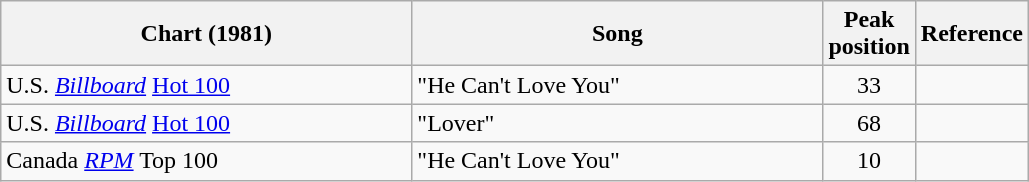<table class="wikitable sortable">
<tr>
<th style="width: 200pt;">Chart (1981)</th>
<th style="width: 200pt;">Song</th>
<th style="width: 40pt;">Peak<br>position</th>
<th style="width: 40pt;">Reference</th>
</tr>
<tr>
<td>U.S. <em><a href='#'>Billboard</a></em> <a href='#'>Hot 100</a></td>
<td>"He Can't Love You"</td>
<td align="center">33</td>
<td></td>
</tr>
<tr>
<td>U.S. <em><a href='#'>Billboard</a></em> <a href='#'>Hot 100</a></td>
<td>"Lover"</td>
<td align="center">68</td>
<td></td>
</tr>
<tr>
<td>Canada <em><a href='#'>RPM</a></em> Top 100</td>
<td>"He Can't Love You"</td>
<td align="center">10</td>
<td></td>
</tr>
</table>
